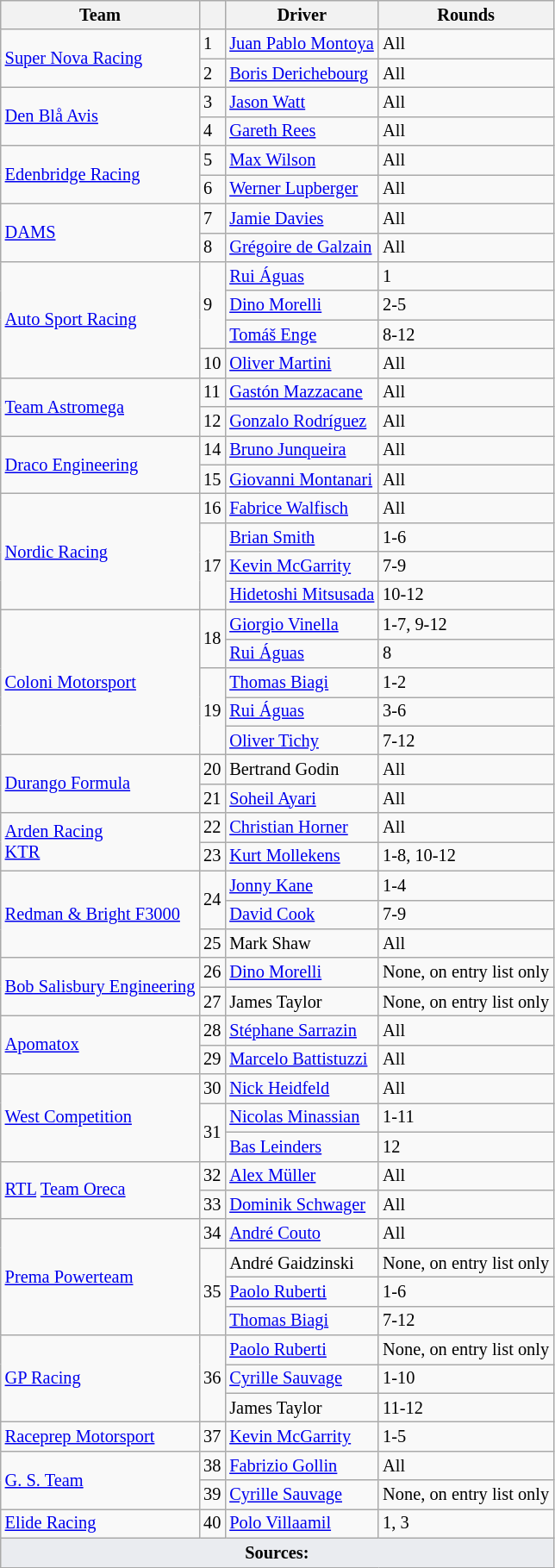<table class="wikitable" style="font-size:85%">
<tr>
<th>Team</th>
<th></th>
<th>Driver</th>
<th>Rounds</th>
</tr>
<tr>
<td rowspan=2 nowrap> <a href='#'>Super Nova Racing</a></td>
<td>1</td>
<td nowrap> <a href='#'>Juan Pablo Montoya</a></td>
<td>All</td>
</tr>
<tr>
<td>2</td>
<td> <a href='#'>Boris Derichebourg</a></td>
<td>All</td>
</tr>
<tr>
<td rowspan=2> <a href='#'>Den Blå Avis</a></td>
<td>3</td>
<td> <a href='#'>Jason Watt</a></td>
<td>All</td>
</tr>
<tr>
<td>4</td>
<td> <a href='#'>Gareth Rees</a></td>
<td>All</td>
</tr>
<tr>
<td rowspan=2> <a href='#'>Edenbridge Racing</a></td>
<td>5</td>
<td> <a href='#'>Max Wilson</a></td>
<td>All</td>
</tr>
<tr>
<td>6</td>
<td> <a href='#'>Werner Lupberger</a></td>
<td>All</td>
</tr>
<tr>
<td rowspan=2> <a href='#'>DAMS</a></td>
<td>7</td>
<td> <a href='#'>Jamie Davies</a></td>
<td>All</td>
</tr>
<tr>
<td>8</td>
<td> <a href='#'>Grégoire de Galzain</a></td>
<td>All</td>
</tr>
<tr>
<td rowspan=4> <a href='#'>Auto Sport Racing</a></td>
<td rowspan=3>9</td>
<td> <a href='#'>Rui Águas</a></td>
<td>1</td>
</tr>
<tr>
<td> <a href='#'>Dino Morelli</a></td>
<td>2-5</td>
</tr>
<tr>
<td> <a href='#'>Tomáš Enge</a></td>
<td>8-12</td>
</tr>
<tr>
<td>10</td>
<td> <a href='#'>Oliver Martini</a></td>
<td>All</td>
</tr>
<tr>
<td rowspan=2> <a href='#'>Team Astromega</a></td>
<td>11</td>
<td> <a href='#'>Gastón Mazzacane</a></td>
<td>All</td>
</tr>
<tr>
<td>12</td>
<td> <a href='#'>Gonzalo Rodríguez</a></td>
<td>All</td>
</tr>
<tr>
<td rowspan=2> <a href='#'>Draco Engineering</a></td>
<td>14</td>
<td> <a href='#'>Bruno Junqueira</a></td>
<td>All</td>
</tr>
<tr>
<td>15</td>
<td> <a href='#'>Giovanni Montanari</a></td>
<td>All</td>
</tr>
<tr>
<td rowspan=4> <a href='#'>Nordic Racing</a></td>
<td>16</td>
<td> <a href='#'>Fabrice Walfisch</a></td>
<td>All</td>
</tr>
<tr>
<td rowspan=3>17</td>
<td> <a href='#'>Brian Smith</a></td>
<td>1-6</td>
</tr>
<tr>
<td> <a href='#'>Kevin McGarrity</a></td>
<td>7-9</td>
</tr>
<tr>
<td nowrap> <a href='#'>Hidetoshi Mitsusada</a></td>
<td>10-12</td>
</tr>
<tr>
<td rowspan=5> <a href='#'>Coloni Motorsport</a></td>
<td rowspan=2>18</td>
<td> <a href='#'>Giorgio Vinella</a></td>
<td>1-7, 9-12</td>
</tr>
<tr>
<td> <a href='#'>Rui Águas</a></td>
<td>8</td>
</tr>
<tr>
<td rowspan=3>19</td>
<td> <a href='#'>Thomas Biagi</a></td>
<td>1-2</td>
</tr>
<tr>
<td> <a href='#'>Rui Águas</a></td>
<td>3-6</td>
</tr>
<tr>
<td> <a href='#'>Oliver Tichy</a></td>
<td>7-12</td>
</tr>
<tr>
<td rowspan=2> <a href='#'>Durango Formula</a></td>
<td>20</td>
<td> Bertrand Godin</td>
<td>All</td>
</tr>
<tr>
<td>21</td>
<td> <a href='#'>Soheil Ayari</a></td>
<td>All</td>
</tr>
<tr>
<td rowspan=2> <a href='#'>Arden Racing</a> <br> <a href='#'>KTR</a></td>
<td>22</td>
<td> <a href='#'>Christian Horner</a></td>
<td>All</td>
</tr>
<tr>
<td>23</td>
<td> <a href='#'>Kurt Mollekens</a></td>
<td>1-8, 10-12</td>
</tr>
<tr>
<td rowspan=3> <a href='#'>Redman & Bright F3000</a></td>
<td rowspan=2>24</td>
<td> <a href='#'>Jonny Kane</a></td>
<td>1-4</td>
</tr>
<tr>
<td> <a href='#'>David Cook</a></td>
<td>7-9</td>
</tr>
<tr>
<td>25</td>
<td> Mark Shaw</td>
<td>All</td>
</tr>
<tr>
<td rowspan=2 nowrap> <a href='#'>Bob Salisbury Engineering</a></td>
<td>26</td>
<td> <a href='#'>Dino Morelli</a></td>
<td>None, on entry list only</td>
</tr>
<tr>
<td>27</td>
<td> James Taylor</td>
<td>None, on entry list only</td>
</tr>
<tr>
<td rowspan=2> <a href='#'>Apomatox</a></td>
<td>28</td>
<td> <a href='#'>Stéphane Sarrazin</a></td>
<td>All</td>
</tr>
<tr>
<td>29</td>
<td> <a href='#'>Marcelo Battistuzzi</a></td>
<td>All</td>
</tr>
<tr>
<td rowspan=3> <a href='#'>West Competition</a></td>
<td>30</td>
<td> <a href='#'>Nick Heidfeld</a></td>
<td>All</td>
</tr>
<tr>
<td rowspan=2>31</td>
<td> <a href='#'>Nicolas Minassian</a></td>
<td>1-11</td>
</tr>
<tr>
<td> <a href='#'>Bas Leinders</a></td>
<td>12</td>
</tr>
<tr>
<td rowspan=2> <a href='#'>RTL</a> <a href='#'>Team Oreca</a></td>
<td>32</td>
<td> <a href='#'>Alex Müller</a></td>
<td>All</td>
</tr>
<tr>
<td>33</td>
<td> <a href='#'>Dominik Schwager</a></td>
<td>All</td>
</tr>
<tr>
<td rowspan=4> <a href='#'>Prema Powerteam</a></td>
<td>34</td>
<td> <a href='#'>André Couto</a></td>
<td>All</td>
</tr>
<tr>
<td rowspan=3>35</td>
<td> André Gaidzinski</td>
<td>None, on entry list only</td>
</tr>
<tr>
<td> <a href='#'>Paolo Ruberti</a></td>
<td>1-6</td>
</tr>
<tr>
<td> <a href='#'>Thomas Biagi</a></td>
<td>7-12</td>
</tr>
<tr>
<td rowspan=3> <a href='#'>GP Racing</a></td>
<td rowspan=3>36</td>
<td> <a href='#'>Paolo Ruberti</a></td>
<td>None, on entry list only</td>
</tr>
<tr>
<td> <a href='#'>Cyrille Sauvage</a></td>
<td>1-10</td>
</tr>
<tr>
<td> James Taylor</td>
<td>11-12</td>
</tr>
<tr>
<td> <a href='#'>Raceprep Motorsport</a></td>
<td>37</td>
<td> <a href='#'>Kevin McGarrity</a></td>
<td>1-5</td>
</tr>
<tr>
<td rowspan=2> <a href='#'>G. S. Team</a></td>
<td>38</td>
<td> <a href='#'>Fabrizio Gollin</a></td>
<td>All</td>
</tr>
<tr>
<td>39</td>
<td> <a href='#'>Cyrille Sauvage</a></td>
<td>None, on entry list only</td>
</tr>
<tr>
<td> <a href='#'>Elide Racing</a></td>
<td>40</td>
<td> <a href='#'>Polo Villaamil</a></td>
<td>1, 3</td>
</tr>
<tr class="sortbottom">
<td colspan="4" style="background-color:#EAECF0;text-align:center"><strong>Sources:</strong></td>
</tr>
</table>
